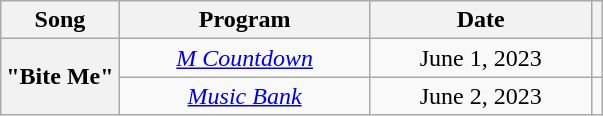<table class="wikitable plainrowheaders sortable" style="text-align:center">
<tr>
<th>Song</th>
<th width="160">Program</th>
<th width="140">Date</th>
<th class="unsortable"></th>
</tr>
<tr>
<th scope="row" rowspan="2">"Bite Me"</th>
<td><em><a href='#'>M Countdown</a></em></td>
<td>June 1, 2023</td>
<td></td>
</tr>
<tr>
<td><em><a href='#'>Music Bank</a></em></td>
<td>June 2, 2023</td>
<td></td>
</tr>
</table>
